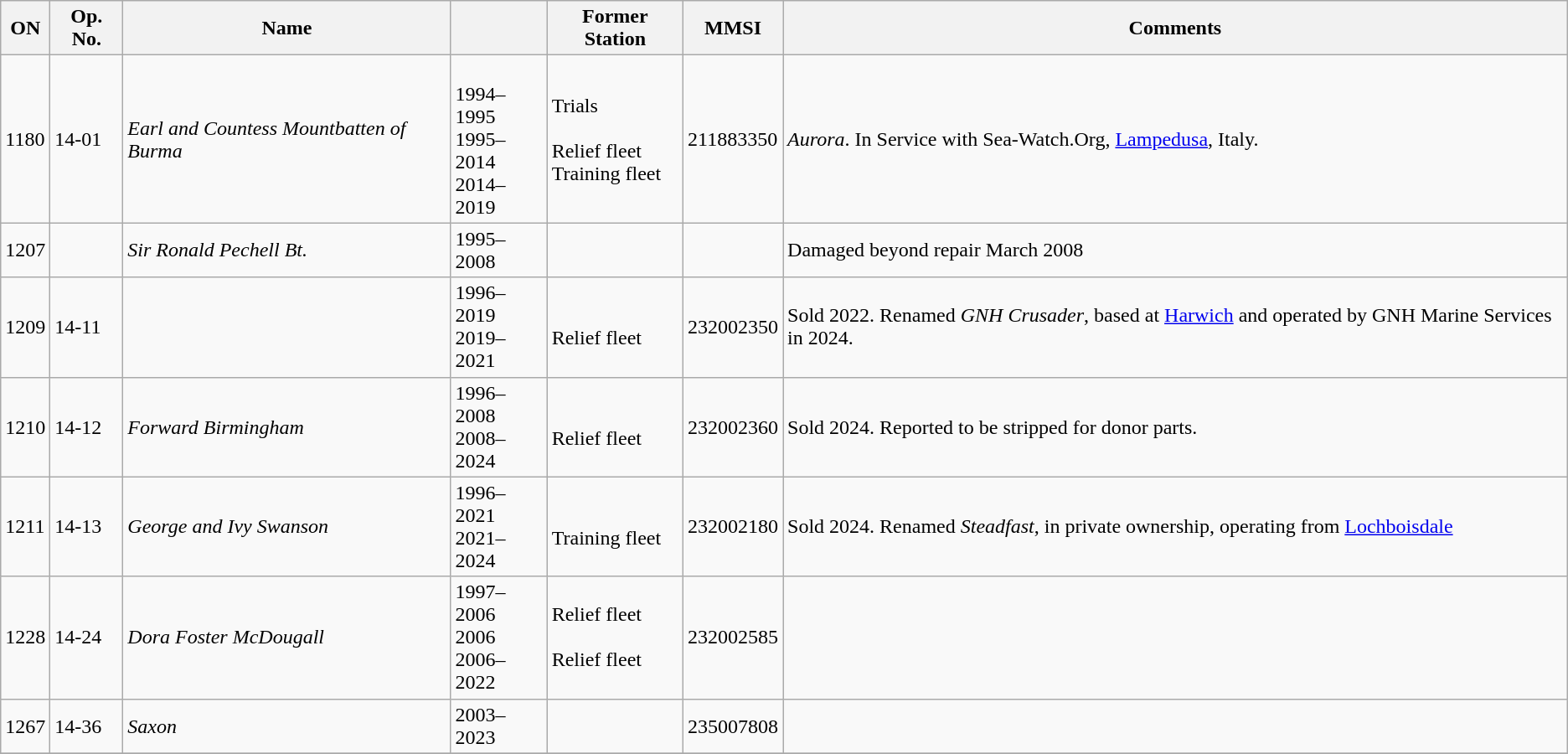<table class="wikitable">
<tr>
<th>ON</th>
<th>Op. No.</th>
<th>Name</th>
<th></th>
<th>Former Station</th>
<th>MMSI</th>
<th>Comments</th>
</tr>
<tr>
<td>1180</td>
<td>14-01</td>
<td><em>Earl and Countess Mountbatten of Burma</em></td>
<td><br>1994–1995<br>1995–2014<br>2014–2019</td>
<td>Trials<br><br>Relief fleet<br>Training fleet</td>
<td>211883350</td>
<td> <em>Aurora</em>. In Service with Sea-Watch.Org, <a href='#'>Lampedusa</a>, Italy.</td>
</tr>
<tr>
<td>1207</td>
<td></td>
<td><em>Sir Ronald Pechell Bt.</em></td>
<td>1995–2008</td>
<td></td>
<td></td>
<td>Damaged beyond repair March 2008</td>
</tr>
<tr>
<td>1209</td>
<td>14-11</td>
<td></td>
<td>1996–2019<br>2019–2021</td>
<td><br>Relief fleet</td>
<td>232002350</td>
<td>Sold 2022. Renamed <em>GNH Crusader</em>, based at <a href='#'>Harwich</a> and operated by GNH Marine Services in 2024.</td>
</tr>
<tr>
<td>1210</td>
<td>14-12</td>
<td><em>Forward Birmingham</em></td>
<td>1996–2008<br>2008–2024</td>
<td><br>Relief fleet</td>
<td>232002360</td>
<td>Sold 2024. Reported to be stripped for donor parts.</td>
</tr>
<tr>
<td>1211</td>
<td>14-13</td>
<td><em>George and Ivy Swanson</em></td>
<td>1996–2021<br>2021–2024</td>
<td><br>Training fleet</td>
<td>232002180</td>
<td>Sold 2024. Renamed <em> Steadfast</em>, in private ownership, operating from <a href='#'>Lochboisdale</a></td>
</tr>
<tr>
<td>1228</td>
<td>14-24</td>
<td><em>Dora Foster McDougall</em></td>
<td>1997–2006<br>2006<br>2006–2022</td>
<td>Relief fleet<br><br>Relief fleet</td>
<td>232002585</td>
<td></td>
</tr>
<tr>
<td>1267</td>
<td>14-36</td>
<td><em>Saxon</em></td>
<td>2003–2023</td>
<td></td>
<td>235007808</td>
<td></td>
</tr>
<tr>
</tr>
</table>
